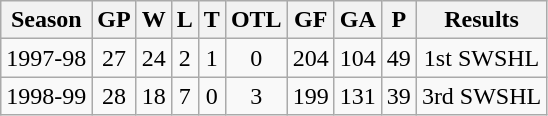<table class="wikitable">
<tr>
<th>Season</th>
<th>GP</th>
<th>W</th>
<th>L</th>
<th>T</th>
<th>OTL</th>
<th>GF</th>
<th>GA</th>
<th>P</th>
<th>Results</th>
</tr>
<tr align="center">
<td>1997-98</td>
<td>27</td>
<td>24</td>
<td>2</td>
<td>1</td>
<td>0</td>
<td>204</td>
<td>104</td>
<td>49</td>
<td>1st SWSHL</td>
</tr>
<tr align="center">
<td>1998-99</td>
<td>28</td>
<td>18</td>
<td>7</td>
<td>0</td>
<td>3</td>
<td>199</td>
<td>131</td>
<td>39</td>
<td>3rd SWSHL</td>
</tr>
</table>
